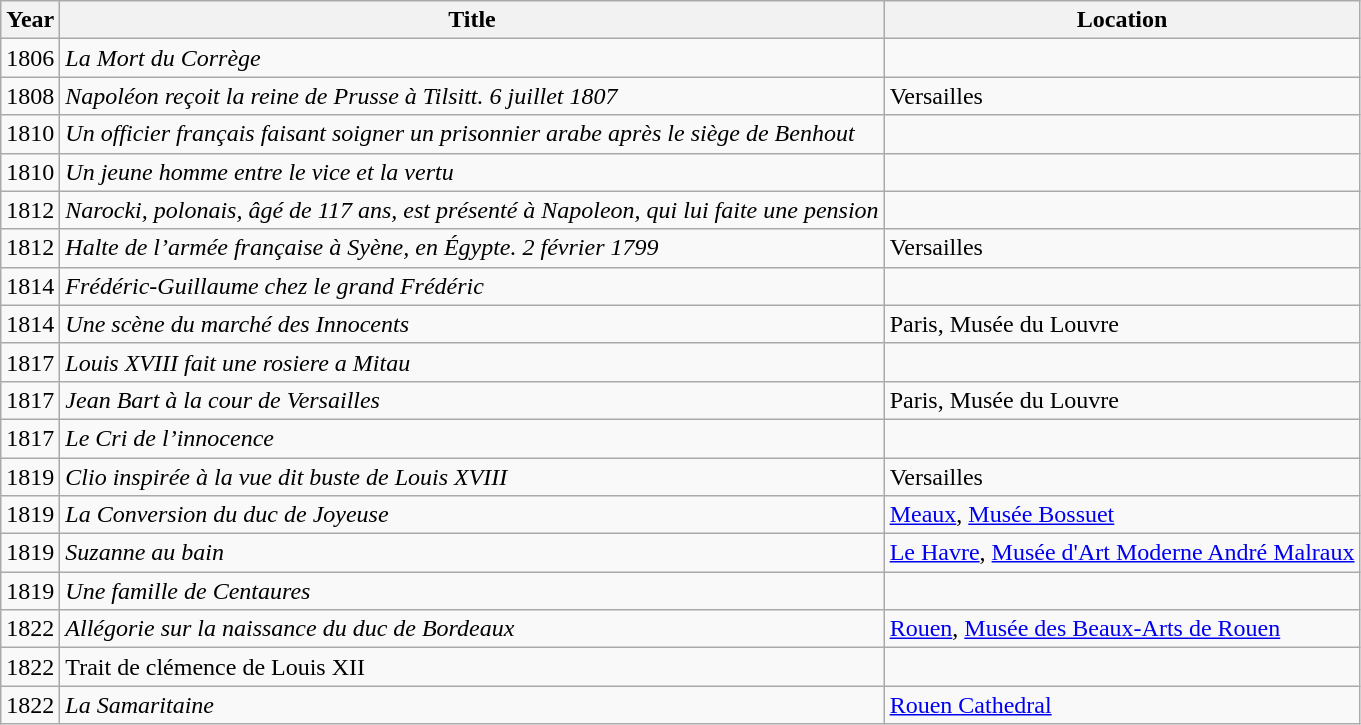<table class="wikitable sortable">
<tr>
<th>Year</th>
<th>Title</th>
<th>Location</th>
</tr>
<tr>
<td>1806</td>
<td><em>La Mort du Corrège</em></td>
<td></td>
</tr>
<tr>
<td>1808</td>
<td><em>Napoléon reçoit la reine de Prusse à Tilsitt. 6 juillet 1807</em></td>
<td>Versailles</td>
</tr>
<tr>
<td>1810</td>
<td><em>Un officier français faisant soigner un prisonnier arabe après le siège de Benhout</em></td>
<td></td>
</tr>
<tr>
<td>1810</td>
<td><em>Un jeune homme entre le vice et la vertu</em></td>
<td></td>
</tr>
<tr>
<td>1812</td>
<td><em>Narocki, polonais, âgé de 117 ans, est présenté à Napoleon, qui lui faite une pension</em></td>
<td></td>
</tr>
<tr>
<td>1812</td>
<td><em>Halte de l’armée française à Syène, en Égypte. 2 février 1799</em></td>
<td>Versailles</td>
</tr>
<tr>
<td>1814</td>
<td><em>Frédéric-Guillaume chez le grand Frédéric</em></td>
<td></td>
</tr>
<tr>
<td>1814</td>
<td><em>Une scène du marché des Innocents</em></td>
<td>Paris, Musée du Louvre</td>
</tr>
<tr>
<td>1817</td>
<td><em>Louis XVIII fait une rosiere a Mitau</em></td>
<td></td>
</tr>
<tr>
<td>1817</td>
<td><em>Jean Bart à la cour de Versailles</em></td>
<td>Paris, Musée du Louvre</td>
</tr>
<tr>
<td>1817</td>
<td><em>Le Cri de l’innocence</em></td>
<td></td>
</tr>
<tr>
<td>1819</td>
<td><em>Clio inspirée à la vue dit buste de Louis XVIII</em></td>
<td>Versailles</td>
</tr>
<tr>
<td>1819</td>
<td><em>La Conversion du duc de Joyeuse</em></td>
<td><a href='#'>Meaux</a>, <a href='#'>Musée Bossuet</a></td>
</tr>
<tr>
<td>1819</td>
<td><em>Suzanne au bain</em></td>
<td><a href='#'>Le Havre</a>, <a href='#'>Musée d'Art Moderne André Malraux</a></td>
</tr>
<tr>
<td>1819</td>
<td><em>Une famille de Centaures</em></td>
<td></td>
</tr>
<tr>
<td>1822</td>
<td><em>Allégorie sur la naissance du duc de Bordeaux</em></td>
<td><a href='#'>Rouen</a>, <a href='#'>Musée des Beaux-Arts de Rouen</a></td>
</tr>
<tr>
<td>1822</td>
<td>Trait de clémence de Louis XII</td>
</tr>
<tr>
<td>1822</td>
<td><em>La Samaritaine</em></td>
<td><a href='#'>Rouen Cathedral</a></td>
</tr>
</table>
